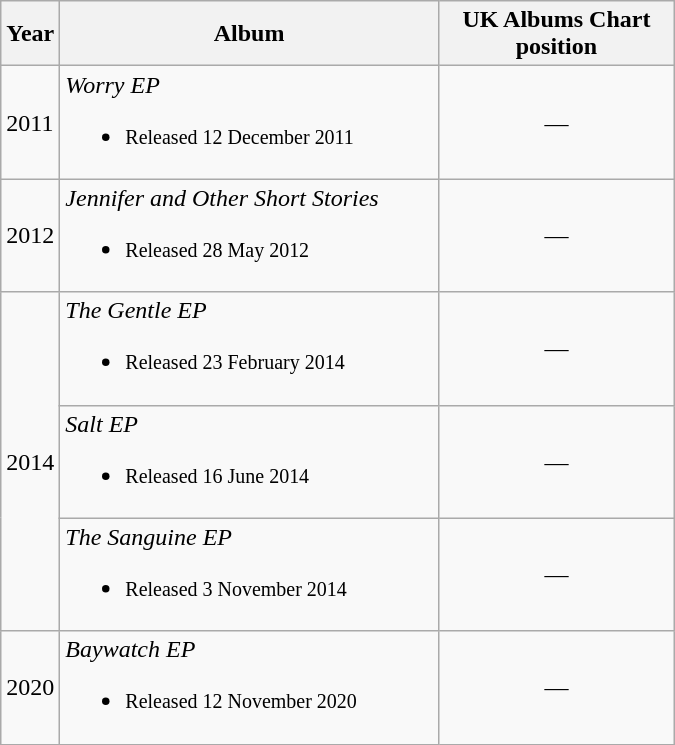<table class="wikitable">
<tr>
<th style="width:18px;">Year</th>
<th style="width:245px;">Album</th>
<th style="width:150px;">UK Albums Chart position</th>
</tr>
<tr>
<td>2011</td>
<td><em>Worry EP</em><br><ul><li><small>Released 12 December 2011</small></li></ul></td>
<td style="text-align:center;">—</td>
</tr>
<tr>
<td>2012</td>
<td><em>Jennifer and Other Short Stories</em><br><ul><li><small>Released 28 May 2012</small></li></ul></td>
<td style="text-align:center;">—</td>
</tr>
<tr>
<td rowspan="3">2014</td>
<td><em>The Gentle EP</em><br><ul><li><small>Released 23 February 2014</small></li></ul></td>
<td style="text-align:center;">—</td>
</tr>
<tr>
<td><em>Salt EP</em><br><ul><li><small>Released 16 June 2014</small></li></ul></td>
<td style="text-align:center;">—</td>
</tr>
<tr>
<td><em>The Sanguine EP</em><br><ul><li><small>Released 3 November 2014</small></li></ul></td>
<td style="text-align:center;">—</td>
</tr>
<tr>
<td rowspan="1">2020</td>
<td><em>Baywatch EP</em><br><ul><li><small>Released 12 November 2020</small></li></ul></td>
<td style="text-align:center;">—</td>
</tr>
</table>
